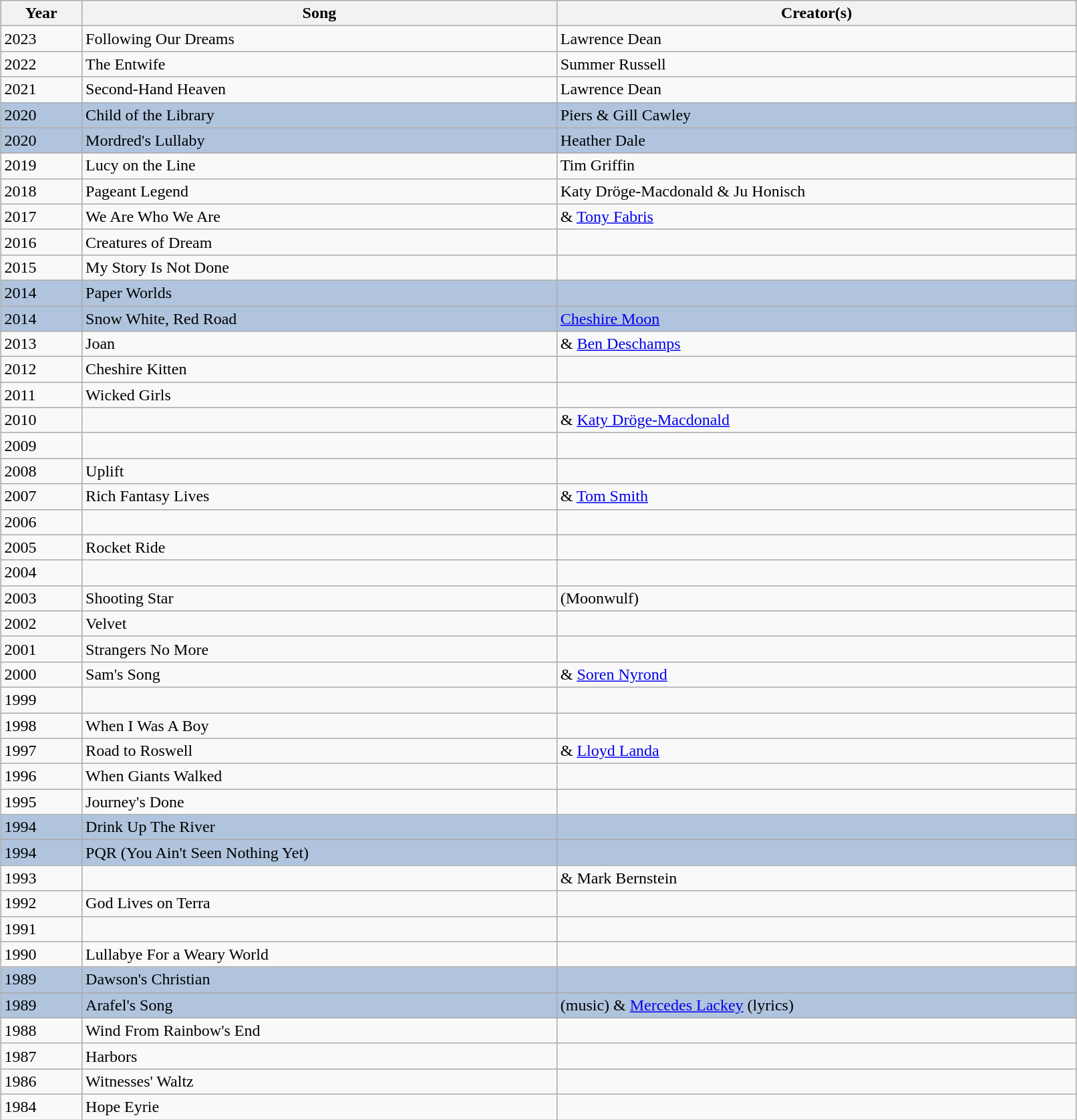<table class="sortable wikitable" width="85%" cellpadding="5" style="margin: 1em auto 1em auto">
<tr>
<th>Year</th>
<th>Song</th>
<th>Creator(s)</th>
</tr>
<tr>
<td>2023</td>
<td>Following Our Dreams </td>
<td>Lawrence Dean</td>
</tr>
<tr>
<td>2022</td>
<td>The Entwife </td>
<td>Summer Russell</td>
</tr>
<tr>
<td>2021</td>
<td>Second-Hand Heaven </td>
<td>Lawrence Dean</td>
</tr>
<tr style="background:#B0C4DE;">
<td>2020</td>
<td>Child of the Library </td>
<td>Piers & Gill Cawley</td>
</tr>
<tr style="background:#B0C4DE;">
<td>2020</td>
<td>Mordred's Lullaby </td>
<td>Heather Dale</td>
</tr>
<tr>
<td>2019</td>
<td>Lucy on the Line </td>
<td>Tim Griffin</td>
</tr>
<tr>
<td>2018</td>
<td>Pageant Legend </td>
<td>Katy Dröge-Macdonald & Ju Honisch</td>
</tr>
<tr>
<td>2017</td>
<td>We Are Who We Are </td>
<td> &  <a href='#'>Tony Fabris</a></td>
</tr>
<tr>
<td>2016</td>
<td>Creatures of Dream </td>
<td></td>
</tr>
<tr>
<td>2015</td>
<td>My Story Is Not Done  </td>
<td></td>
</tr>
<tr style="background:#B0C4DE;">
<td>2014</td>
<td>Paper Worlds</td>
<td> </td>
</tr>
<tr style="background:#B0C4DE;">
<td>2014</td>
<td>Snow White, Red Road </td>
<td><a href='#'>Cheshire Moon</a></td>
</tr>
<tr>
<td>2013</td>
<td>Joan</td>
<td> & <a href='#'>Ben Deschamps</a></td>
</tr>
<tr>
<td>2012</td>
<td>Cheshire Kitten</td>
<td></td>
</tr>
<tr>
<td>2011</td>
<td>Wicked Girls</td>
<td></td>
</tr>
<tr>
<td>2010</td>
<td></td>
<td> & <a href='#'>Katy Dröge-Macdonald</a></td>
</tr>
<tr>
<td>2009</td>
<td></td>
<td></td>
</tr>
<tr>
<td>2008</td>
<td>Uplift</td>
<td></td>
</tr>
<tr>
<td>2007</td>
<td>Rich Fantasy Lives</td>
<td> & <a href='#'>Tom Smith</a></td>
</tr>
<tr>
<td>2006</td>
<td></td>
<td></td>
</tr>
<tr>
<td>2005</td>
<td>Rocket Ride</td>
<td></td>
</tr>
<tr>
<td>2004</td>
<td></td>
<td></td>
</tr>
<tr>
<td>2003</td>
<td>Shooting Star</td>
<td> (Moonwulf)</td>
</tr>
<tr>
<td>2002</td>
<td>Velvet</td>
<td></td>
</tr>
<tr>
<td>2001</td>
<td>Strangers No More</td>
<td></td>
</tr>
<tr>
<td>2000</td>
<td>Sam's Song</td>
<td> & <a href='#'>Soren Nyrond</a></td>
</tr>
<tr>
<td>1999</td>
<td></td>
<td></td>
</tr>
<tr>
<td>1998</td>
<td>When I Was A Boy</td>
<td></td>
</tr>
<tr>
<td>1997</td>
<td>Road to Roswell</td>
<td> & <a href='#'>Lloyd Landa</a></td>
</tr>
<tr>
<td>1996</td>
<td>When Giants Walked</td>
<td></td>
</tr>
<tr>
<td>1995</td>
<td>Journey's Done</td>
<td></td>
</tr>
<tr style="background:#B0C4DE;">
<td>1994</td>
<td>Drink Up The River</td>
<td></td>
</tr>
<tr style="background:#B0C4DE;">
<td>1994</td>
<td>PQR (You Ain't Seen Nothing Yet)</td>
<td></td>
</tr>
<tr>
<td>1993</td>
<td></td>
<td> & Mark Bernstein</td>
</tr>
<tr>
<td>1992</td>
<td>God Lives on Terra</td>
<td></td>
</tr>
<tr>
<td>1991</td>
<td></td>
<td></td>
</tr>
<tr>
<td>1990</td>
<td>Lullabye For a Weary World</td>
<td></td>
</tr>
<tr style="background:#B0C4DE;">
<td>1989</td>
<td>Dawson's Christian</td>
<td></td>
</tr>
<tr style="background:#B0C4DE;">
<td>1989</td>
<td>Arafel's Song</td>
<td> (music) & <a href='#'>Mercedes Lackey</a> (lyrics)</td>
</tr>
<tr>
<td>1988</td>
<td>Wind From Rainbow's End</td>
<td></td>
</tr>
<tr>
<td>1987</td>
<td>Harbors</td>
<td></td>
</tr>
<tr>
<td>1986</td>
<td>Witnesses' Waltz</td>
<td></td>
</tr>
<tr>
<td>1984</td>
<td>Hope Eyrie</td>
<td></td>
</tr>
</table>
